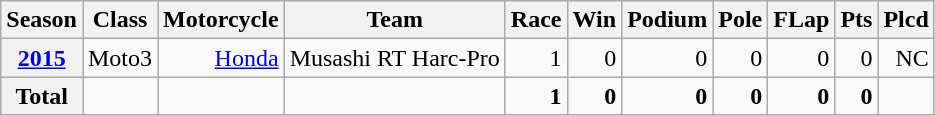<table class="wikitable" style=text-align:right>
<tr>
<th>Season</th>
<th>Class</th>
<th>Motorcycle</th>
<th>Team</th>
<th>Race</th>
<th>Win</th>
<th>Podium</th>
<th>Pole</th>
<th>FLap</th>
<th>Pts</th>
<th>Plcd</th>
</tr>
<tr>
<th><a href='#'>2015</a></th>
<td>Moto3</td>
<td><a href='#'>Honda</a></td>
<td>Musashi RT Harc-Pro</td>
<td>1</td>
<td>0</td>
<td>0</td>
<td>0</td>
<td>0</td>
<td>0</td>
<td>NC</td>
</tr>
<tr>
<th>Total</th>
<td></td>
<td></td>
<td></td>
<td><strong>1</strong></td>
<td><strong>0</strong></td>
<td><strong>0</strong></td>
<td><strong>0</strong></td>
<td><strong>0</strong></td>
<td><strong>0</strong></td>
<td></td>
</tr>
</table>
